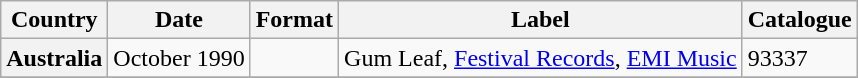<table class="wikitable plainrowheaders">
<tr>
<th scope="col">Country</th>
<th scope="col">Date</th>
<th scope="col">Format</th>
<th scope="col">Label</th>
<th scope="col">Catalogue</th>
</tr>
<tr>
<th scope="row">Australia</th>
<td>October 1990</td>
<td></td>
<td>Gum Leaf, <a href='#'>Festival Records</a>, <a href='#'>EMI Music</a></td>
<td>93337</td>
</tr>
<tr>
</tr>
</table>
